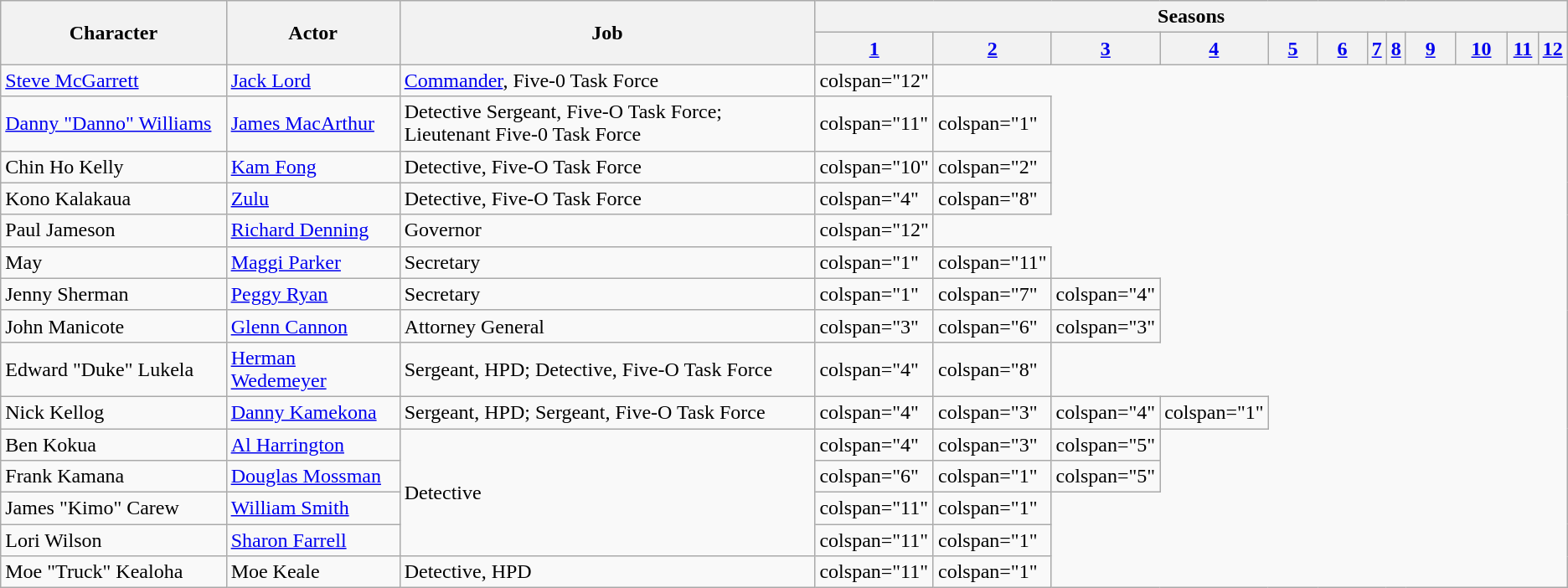<table class="wikitable plainrowheaders">
<tr>
<th scope="col" style="width:18%;" rowspan="2">Character</th>
<th scope="col" style="width:13%;" rowspan="2">Actor</th>
<th scope="col" style="width:35%;" rowspan="2">Job</th>
<th scope="col" style="width:10%;" colspan="12">Seasons</th>
</tr>
<tr>
<th scope="col" style="width:4%;"><a href='#'>1</a></th>
<th scope="col" style="width:4%;"><a href='#'>2</a></th>
<th scope="col" style="width:4%;"><a href='#'>3</a></th>
<th scope="col" style="width:4%;"><a href='#'>4</a></th>
<th scope="col" style="width:4%;"><a href='#'>5</a></th>
<th scope="col" style="width:4%;"><a href='#'>6</a></th>
<th scope="col' style="width:4%;"><a href='#'>7</a></th>
<th scope="col' style="width:4%;"><a href='#'>8</a></th>
<th scope="col" style="width:4%;"><a href='#'>9</a></th>
<th scope="col" style="width:4%;"><a href='#'>10</a></th>
<th scope="col" style="width:4%;"><a href='#'>11</a></th>
<th scope="col" style="width:4%;"><a href='#'>12</a></th>
</tr>
<tr>
<td scope="row"><a href='#'>Steve McGarrett</a></td>
<td><a href='#'>Jack Lord</a></td>
<td><a href='#'>Commander</a>, Five-0 Task Force</td>
<td>colspan="12" </td>
</tr>
<tr>
<td scope="row"><a href='#'>Danny "Danno" Williams</a></td>
<td><a href='#'>James MacArthur</a></td>
<td>Detective Sergeant, Five-O Task Force; Lieutenant Five-0 Task Force</td>
<td>colspan="11" </td>
<td>colspan="1" </td>
</tr>
<tr>
<td scope="row">Chin Ho Kelly</td>
<td><a href='#'>Kam Fong</a></td>
<td>Detective, Five-O Task Force</td>
<td>colspan="10" </td>
<td>colspan="2" </td>
</tr>
<tr>
<td scope="row">Kono Kalakaua</td>
<td><a href='#'>Zulu</a></td>
<td>Detective, Five-O Task Force</td>
<td>colspan="4" </td>
<td>colspan="8" </td>
</tr>
<tr>
<td scope"row">Paul Jameson</td>
<td><a href='#'>Richard Denning</a></td>
<td>Governor</td>
<td>colspan="12" </td>
</tr>
<tr>
<td scope"row">May</td>
<td><a href='#'>Maggi Parker</a></td>
<td>Secretary</td>
<td>colspan="1" </td>
<td>colspan="11" </td>
</tr>
<tr>
<td scope"row">Jenny Sherman</td>
<td><a href='#'>Peggy Ryan</a></td>
<td>Secretary</td>
<td>colspan="1" </td>
<td>colspan="7" </td>
<td>colspan="4" </td>
</tr>
<tr>
<td scope"row">John Manicote</td>
<td><a href='#'>Glenn Cannon</a></td>
<td>Attorney General</td>
<td>colspan="3" </td>
<td>colspan="6" </td>
<td>colspan="3" </td>
</tr>
<tr>
<td scope="row">Edward "Duke" Lukela</td>
<td><a href='#'>Herman Wedemeyer</a></td>
<td>Sergeant, HPD; Detective, Five-O Task Force</td>
<td>colspan="4" </td>
<td>colspan="8" </td>
</tr>
<tr>
<td scope="row">Nick Kellog</td>
<td><a href='#'>Danny Kamekona</a></td>
<td>Sergeant, HPD; Sergeant, Five-O Task Force</td>
<td>colspan="4" </td>
<td>colspan="3" </td>
<td>colspan="4" </td>
<td>colspan="1" </td>
</tr>
<tr>
<td scope="row">Ben Kokua</td>
<td><a href='#'>Al Harrington</a></td>
<td rowspan=4>Detective</td>
<td>colspan="4" </td>
<td>colspan="3" </td>
<td>colspan="5" </td>
</tr>
<tr>
<td scope="row">Frank Kamana</td>
<td><a href='#'>Douglas Mossman</a></td>
<td>colspan="6" </td>
<td>colspan="1" </td>
<td>colspan="5" </td>
</tr>
<tr>
<td scope="row">James "Kimo" Carew</td>
<td><a href='#'>William Smith</a></td>
<td>colspan="11" </td>
<td>colspan="1" </td>
</tr>
<tr>
<td scope"row">Lori Wilson</td>
<td><a href='#'>Sharon Farrell</a></td>
<td>colspan="11" </td>
<td>colspan="1" </td>
</tr>
<tr>
<td scope"row">Moe "Truck" Kealoha</td>
<td>Moe Keale</td>
<td>Detective, HPD</td>
<td>colspan="11" </td>
<td>colspan="1" </td>
</tr>
</table>
